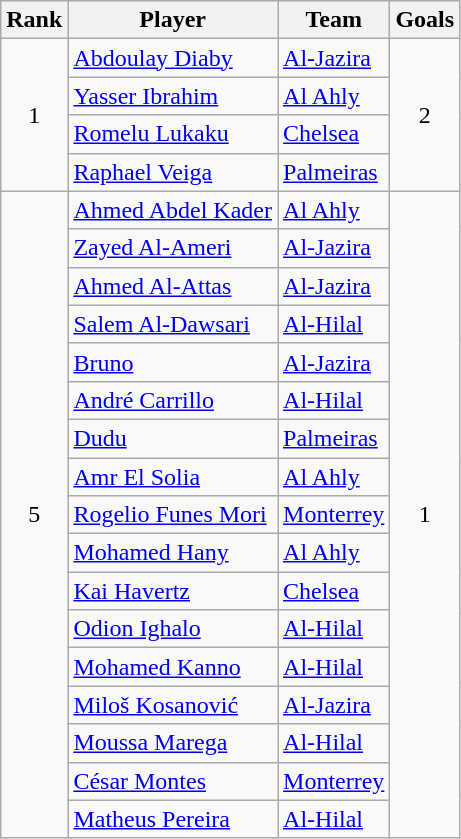<table class="wikitable" style="text-align:center">
<tr>
<th>Rank</th>
<th>Player</th>
<th>Team</th>
<th>Goals</th>
</tr>
<tr>
<td rowspan=4>1</td>
<td style="text-align:left"> <a href='#'>Abdoulay Diaby</a></td>
<td style="text-align:left"> <a href='#'>Al-Jazira</a></td>
<td rowspan=4>2</td>
</tr>
<tr>
<td style="text-align:left"> <a href='#'>Yasser Ibrahim</a></td>
<td style="text-align:left"> <a href='#'>Al Ahly</a></td>
</tr>
<tr>
<td style="text-align:left"> <a href='#'>Romelu Lukaku</a></td>
<td style="text-align:left"> <a href='#'>Chelsea</a></td>
</tr>
<tr>
<td style="text-align:left"> <a href='#'>Raphael Veiga</a></td>
<td style="text-align:left"> <a href='#'>Palmeiras</a></td>
</tr>
<tr>
<td rowspan=17>5</td>
<td style="text-align:left"> <a href='#'>Ahmed Abdel Kader</a></td>
<td style="text-align:left"> <a href='#'>Al Ahly</a></td>
<td rowspan=17>1</td>
</tr>
<tr>
<td style="text-align:left"> <a href='#'>Zayed Al-Ameri</a></td>
<td style="text-align:left"> <a href='#'>Al-Jazira</a></td>
</tr>
<tr>
<td style="text-align:left"> <a href='#'>Ahmed Al-Attas</a></td>
<td style="text-align:left"> <a href='#'>Al-Jazira</a></td>
</tr>
<tr>
<td style="text-align:left"> <a href='#'>Salem Al-Dawsari</a></td>
<td style="text-align:left"> <a href='#'>Al-Hilal</a></td>
</tr>
<tr>
<td style="text-align:left"> <a href='#'>Bruno</a></td>
<td style="text-align:left"> <a href='#'>Al-Jazira</a></td>
</tr>
<tr>
<td style="text-align:left"> <a href='#'>André Carrillo</a></td>
<td style="text-align:left"> <a href='#'>Al-Hilal</a></td>
</tr>
<tr>
<td style="text-align:left"> <a href='#'>Dudu</a></td>
<td style="text-align:left"> <a href='#'>Palmeiras</a></td>
</tr>
<tr>
<td style="text-align:left"> <a href='#'>Amr El Solia</a></td>
<td style="text-align:left"> <a href='#'>Al Ahly</a></td>
</tr>
<tr>
<td style="text-align:left"> <a href='#'>Rogelio Funes Mori</a></td>
<td style="text-align:left"> <a href='#'>Monterrey</a></td>
</tr>
<tr>
<td style="text-align:left"> <a href='#'>Mohamed Hany</a></td>
<td style="text-align:left"> <a href='#'>Al Ahly</a></td>
</tr>
<tr>
<td style="text-align:left"> <a href='#'>Kai Havertz</a></td>
<td style="text-align:left"> <a href='#'>Chelsea</a></td>
</tr>
<tr>
<td style="text-align:left"> <a href='#'>Odion Ighalo</a></td>
<td style="text-align:left"> <a href='#'>Al-Hilal</a></td>
</tr>
<tr>
<td style="text-align:left"> <a href='#'>Mohamed Kanno</a></td>
<td style="text-align:left"> <a href='#'>Al-Hilal</a></td>
</tr>
<tr>
<td style="text-align:left"> <a href='#'>Miloš Kosanović</a></td>
<td style="text-align:left"> <a href='#'>Al-Jazira</a></td>
</tr>
<tr>
<td style="text-align:left"> <a href='#'>Moussa Marega</a></td>
<td style="text-align:left"> <a href='#'>Al-Hilal</a></td>
</tr>
<tr>
<td style="text-align:left"> <a href='#'>César Montes</a></td>
<td style="text-align:left"> <a href='#'>Monterrey</a></td>
</tr>
<tr>
<td style="text-align:left"> <a href='#'>Matheus Pereira</a></td>
<td style="text-align:left"> <a href='#'>Al-Hilal</a></td>
</tr>
</table>
